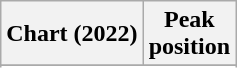<table class="wikitable sortable plainrowheaders" style="text-align:center">
<tr>
<th scope="col">Chart (2022)</th>
<th scope="col">Peak<br> position</th>
</tr>
<tr>
</tr>
<tr>
</tr>
<tr>
</tr>
</table>
